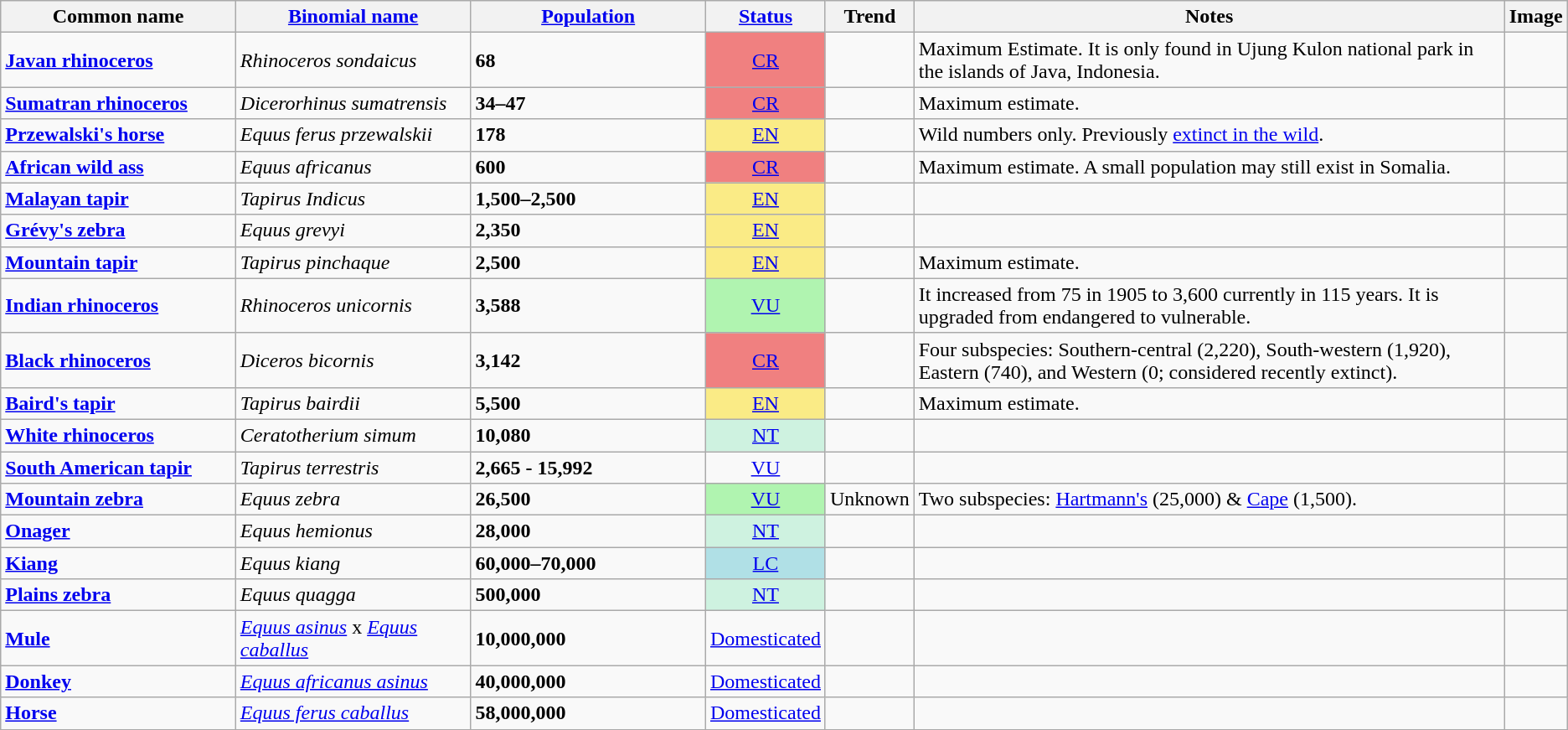<table class="wikitable sortable">
<tr>
<th width="15%">Common name</th>
<th width="15%"><a href='#'>Binomial name</a></th>
<th data-sort-type="number"  width="15%"><a href='#'>Population</a></th>
<th width="5%"><a href='#'>Status</a></th>
<th width="5%">Trend</th>
<th class="unsortable">Notes</th>
<th class="unsortable">Image</th>
</tr>
<tr>
<td><strong><a href='#'>Javan rhinoceros</a></strong></td>
<td><em>Rhinoceros sondaicus</em></td>
<td><strong>68</strong></td>
<td align="center" style="background:#F08080"><a href='#'>CR</a></td>
<td align=center></td>
<td>Maximum Estimate. It is only found in Ujung Kulon national park in the  islands of Java, Indonesia.</td>
<td></td>
</tr>
<tr>
<td><strong><a href='#'>Sumatran rhinoceros</a></strong></td>
<td><em>Dicerorhinus sumatrensis</em></td>
<td><strong>34–47</strong></td>
<td align="center" style="background:#F08080"><a href='#'>CR</a></td>
<td align="center"></td>
<td>Maximum estimate.</td>
<td></td>
</tr>
<tr>
<td><strong><a href='#'>Przewalski's horse</a></strong></td>
<td><em>Equus ferus przewalskii</em></td>
<td><strong>178</strong></td>
<td align=center style="background:#FAEB86"><a href='#'>EN</a></td>
<td align=center></td>
<td>Wild numbers only. Previously <a href='#'>extinct in the wild</a>.</td>
<td></td>
</tr>
<tr>
<td><strong><a href='#'>African wild ass</a></strong></td>
<td><em>Equus africanus</em></td>
<td><strong>600</strong></td>
<td align=center style="background:#F08080"><a href='#'>CR</a></td>
<td align=center></td>
<td>Maximum estimate. A small population may still exist in Somalia.</td>
<td></td>
</tr>
<tr>
<td><strong><a href='#'>Malayan tapir</a></strong></td>
<td><em>Tapirus Indicus</em></td>
<td><strong>1,500–2,500</strong></td>
<td align=center style="background:#FAEB86"><a href='#'>EN</a></td>
<td align=center></td>
<td></td>
<td></td>
</tr>
<tr>
<td><strong><a href='#'>Grévy's zebra</a></strong></td>
<td><em>Equus grevyi</em></td>
<td><strong>2,350</strong></td>
<td align=center style="background:#FAEB86"><a href='#'>EN</a></td>
<td align=center></td>
<td></td>
<td></td>
</tr>
<tr>
<td><strong><a href='#'>Mountain tapir</a></strong></td>
<td><em>Tapirus pinchaque</em></td>
<td><strong>2,500</strong></td>
<td align=center style="background:#FAEB86"><a href='#'>EN</a></td>
<td align=center></td>
<td>Maximum estimate.</td>
<td></td>
</tr>
<tr>
<td><strong><a href='#'>Indian rhinoceros</a></strong></td>
<td><em>Rhinoceros unicornis</em></td>
<td><strong>3,588</strong></td>
<td align=center style="background:#b0f4b0"><a href='#'>VU</a></td>
<td align=center></td>
<td>It increased from 75 in 1905 to 3,600 currently in 115 years. It is upgraded from endangered to vulnerable.</td>
<td></td>
</tr>
<tr>
<td><strong><a href='#'>Black rhinoceros</a></strong></td>
<td><em>Diceros bicornis</em></td>
<td> <strong>3,142</strong></td>
<td align=center style="background:#F08080"><a href='#'>CR</a></td>
<td align=center></td>
<td>Four subspecies: Southern-central (2,220), South-western (1,920), Eastern (740), and Western (0; considered recently extinct).</td>
<td></td>
</tr>
<tr>
<td><strong><a href='#'>Baird's tapir</a></strong></td>
<td><em>Tapirus bairdii</em></td>
<td><strong>5,500</strong></td>
<td align=center style="background:#FAEB86"><a href='#'>EN</a></td>
<td align=center></td>
<td>Maximum estimate.</td>
<td></td>
</tr>
<tr>
<td><strong><a href='#'>White rhinoceros</a></strong></td>
<td><em>Ceratotherium simum</em></td>
<td><strong>10,080</strong></td>
<td align=center style="background:#CEF2E0"><a href='#'>NT</a></td>
<td align=center></td>
<td></td>
<td></td>
</tr>
<tr>
<td><a href='#'><strong>South American tapir</strong></a></td>
<td><em>Tapirus terrestris</em></td>
<td><strong>2,665 - 15,992</strong></td>
<td align="center"><a href='#'>VU</a></td>
<td align="center"></td>
<td></td>
<td></td>
</tr>
<tr>
<td><strong><a href='#'>Mountain zebra</a></strong></td>
<td><em>Equus zebra</em></td>
<td><strong>26,500</strong></td>
<td align=center style="background:#b0f4b0"><a href='#'>VU</a></td>
<td align=center>Unknown</td>
<td>Two subspecies: <a href='#'>Hartmann's</a> (25,000) & <a href='#'>Cape</a> (1,500).</td>
<td></td>
</tr>
<tr>
<td><strong><a href='#'>Onager</a></strong></td>
<td><em>Equus hemionus</em></td>
<td><strong>28,000</strong></td>
<td align=center style="background:#CEF2E0"><a href='#'>NT</a></td>
<td align=center></td>
<td></td>
<td></td>
</tr>
<tr>
<td><strong><a href='#'>Kiang</a></strong></td>
<td><em>Equus kiang</em></td>
<td><strong>60,000–70,000</strong></td>
<td align=center style="background:#B0E0E6"><a href='#'>LC</a></td>
<td align=center></td>
<td></td>
<td></td>
</tr>
<tr>
<td><strong><a href='#'>Plains zebra</a></strong></td>
<td><em>Equus quagga</em></td>
<td><strong>500,000</strong></td>
<td align=center style="background:#CEF2E0"><a href='#'>NT</a></td>
<td align=center></td>
<td></td>
<td></td>
</tr>
<tr>
<td><strong><a href='#'>Mule</a></strong></td>
<td><em><a href='#'>Equus asinus</a></em> x <em><a href='#'>Equus caballus</a></em></td>
<td><strong>10,000,000</strong></td>
<td><a href='#'>Domesticated</a></td>
<td></td>
<td></td>
<td></td>
</tr>
<tr>
<td><strong><a href='#'>Donkey</a></strong></td>
<td><em><a href='#'>Equus africanus asinus</a></em></td>
<td><strong>40,000,000</strong></td>
<td><a href='#'>Domesticated</a></td>
<td></td>
<td></td>
<td></td>
</tr>
<tr>
<td><strong><a href='#'>Horse</a></strong></td>
<td><em><a href='#'>Equus ferus caballus</a></em></td>
<td><strong>58,000,000</strong></td>
<td><a href='#'>Domesticated</a></td>
<td></td>
<td></td>
<td></td>
</tr>
<tr>
</tr>
</table>
